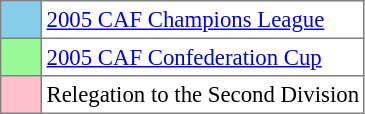<table bgcolor="#f7f8ff" cellpadding="3" cellspacing="0" border="1" style="font-size: 95%; border: gray solid 1px; border-collapse: collapse;text-align:center;">
<tr>
<td style="background: #87ceeb;" width="20"></td>
<td bgcolor="#ffffff" align="left"><a href='#'>2005 CAF Champions League</a></td>
</tr>
<tr>
<td style="background: #98fb98" width="20"></td>
<td bgcolor="#ffffff" align="left"><a href='#'>2005 CAF Confederation Cup</a></td>
</tr>
<tr>
<td style="background: #ffc0cb" width="20"></td>
<td bgcolor="#ffffff" align="left">Relegation to the Second Division</td>
</tr>
</table>
